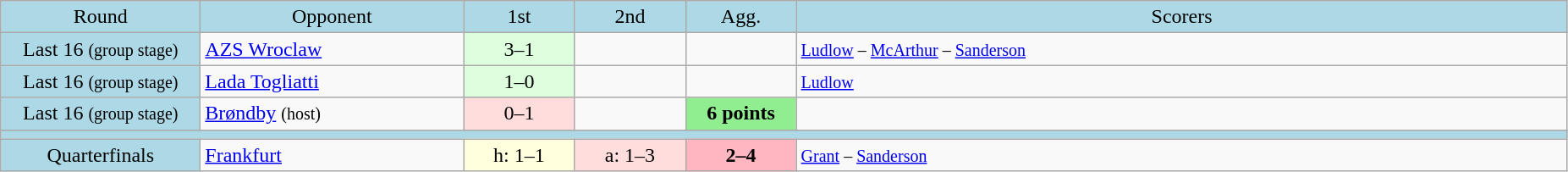<table class="wikitable" style="text-align:center">
<tr bgcolor=lightblue>
<td width=150px>Round</td>
<td width=200px>Opponent</td>
<td width=80px>1st</td>
<td width=80px>2nd</td>
<td width=80px>Agg.</td>
<td width=600px>Scorers</td>
</tr>
<tr>
<td bgcolor=lightblue>Last 16 <small>(group stage)</small></td>
<td align=left> <a href='#'>AZS Wroclaw</a></td>
<td bgcolor="#ddffdd">3–1</td>
<td></td>
<td></td>
<td align=left><small><a href='#'>Ludlow</a> – <a href='#'>McArthur</a> – <a href='#'>Sanderson</a></small></td>
</tr>
<tr>
<td bgcolor=lightblue>Last 16 <small>(group stage)</small></td>
<td align=left> <a href='#'>Lada Togliatti</a></td>
<td bgcolor="#ddffdd">1–0</td>
<td></td>
<td></td>
<td align=left><small><a href='#'>Ludlow</a></small></td>
</tr>
<tr>
<td bgcolor=lightblue>Last 16 <small>(group stage)</small></td>
<td align=left> <a href='#'>Brøndby</a> <small>(host)</small></td>
<td bgcolor="#ffdddd">0–1</td>
<td></td>
<td bgcolor=lightgreen><strong>6 points</strong></td>
</tr>
<tr bgcolor=lightblue>
<td colspan=6></td>
</tr>
<tr>
<td bgcolor=lightblue>Quarterfinals</td>
<td align=left> <a href='#'>Frankfurt</a></td>
<td bgcolor="#ffffdd">h: 1–1</td>
<td bgcolor="#ffdddd">a: 1–3</td>
<td bgcolor=lightpink><strong>2–4</strong></td>
<td align=left><small><a href='#'>Grant</a> – <a href='#'>Sanderson</a></small></td>
</tr>
</table>
